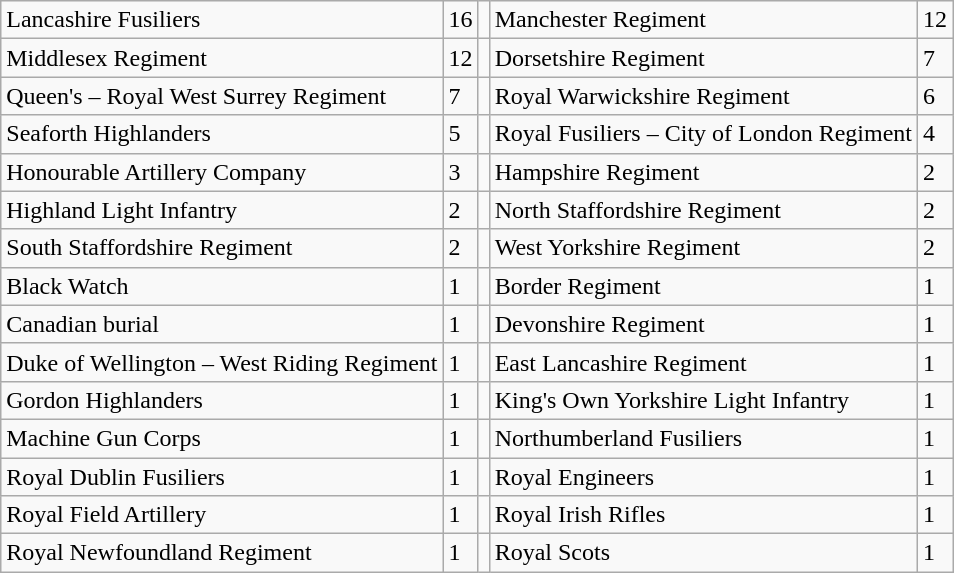<table class="wikitable">
<tr>
<td>Lancashire Fusiliers</td>
<td>16</td>
<td></td>
<td>Manchester Regiment</td>
<td>12</td>
</tr>
<tr>
<td>Middlesex Regiment</td>
<td>12</td>
<td></td>
<td>Dorsetshire Regiment</td>
<td>7</td>
</tr>
<tr>
<td>Queen's – Royal West Surrey Regiment</td>
<td>7</td>
<td></td>
<td>Royal Warwickshire Regiment</td>
<td>6</td>
</tr>
<tr>
<td>Seaforth Highlanders</td>
<td>5</td>
<td></td>
<td>Royal Fusiliers – City of London Regiment</td>
<td>4</td>
</tr>
<tr>
<td>Honourable Artillery Company</td>
<td>3</td>
<td></td>
<td>Hampshire Regiment</td>
<td>2</td>
</tr>
<tr>
<td>Highland Light Infantry</td>
<td>2</td>
<td></td>
<td>North Staffordshire Regiment</td>
<td>2</td>
</tr>
<tr>
<td>South Staffordshire Regiment</td>
<td>2</td>
<td></td>
<td>West Yorkshire Regiment</td>
<td>2</td>
</tr>
<tr>
<td>Black Watch</td>
<td>1</td>
<td></td>
<td>Border Regiment</td>
<td>1</td>
</tr>
<tr>
<td>Canadian burial</td>
<td>1</td>
<td></td>
<td>Devonshire Regiment</td>
<td>1</td>
</tr>
<tr>
<td>Duke of Wellington – West Riding Regiment</td>
<td>1</td>
<td></td>
<td>East Lancashire Regiment</td>
<td>1</td>
</tr>
<tr>
<td>Gordon Highlanders</td>
<td>1</td>
<td></td>
<td>King's Own Yorkshire Light Infantry</td>
<td>1</td>
</tr>
<tr>
<td>Machine Gun Corps</td>
<td>1</td>
<td></td>
<td>Northumberland Fusiliers</td>
<td>1</td>
</tr>
<tr>
<td>Royal Dublin Fusiliers</td>
<td>1</td>
<td></td>
<td>Royal Engineers</td>
<td>1</td>
</tr>
<tr>
<td>Royal Field Artillery</td>
<td>1</td>
<td></td>
<td>Royal Irish Rifles</td>
<td>1</td>
</tr>
<tr>
<td>Royal Newfoundland Regiment</td>
<td>1</td>
<td></td>
<td>Royal Scots</td>
<td>1</td>
</tr>
</table>
